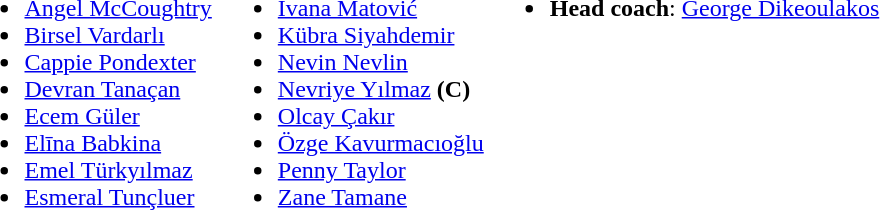<table>
<tr valign="top">
<td><br><ul><li> <a href='#'>Angel McCoughtry</a></li><li> <a href='#'>Birsel Vardarlı</a></li><li> <a href='#'>Cappie Pondexter</a></li><li> <a href='#'>Devran Tanaçan</a></li><li> <a href='#'>Ecem Güler</a></li><li> <a href='#'>Elīna Babkina</a></li><li> <a href='#'>Emel Türkyılmaz</a></li><li> <a href='#'>Esmeral Tunçluer</a></li></ul></td>
<td><br><ul><li> <a href='#'>Ivana Matović</a></li><li> <a href='#'>Kübra Siyahdemir</a></li><li> <a href='#'>Nevin Nevlin</a></li><li> <a href='#'>Nevriye Yılmaz</a> <strong>(C)</strong></li><li> <a href='#'>Olcay Çakır</a></li><li> <a href='#'>Özge Kavurmacıoğlu</a></li><li> <a href='#'>Penny Taylor</a></li><li> <a href='#'>Zane Tamane</a></li></ul></td>
<td><br><ul><li><strong>Head coach</strong>:  <a href='#'>George Dikeoulakos</a></li></ul></td>
</tr>
</table>
